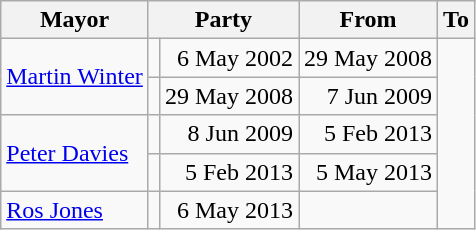<table class=wikitable>
<tr>
<th>Mayor</th>
<th colspan=2>Party</th>
<th>From</th>
<th>To</th>
</tr>
<tr>
<td rowspan=2><a href='#'>Martin Winter</a></td>
<td></td>
<td align=right>6 May 2002</td>
<td align=right>29 May 2008</td>
</tr>
<tr>
<td></td>
<td align=right>29 May 2008</td>
<td align=right>7 Jun 2009</td>
</tr>
<tr>
<td rowspan=2><a href='#'>Peter Davies</a></td>
<td></td>
<td align=right>8 Jun 2009</td>
<td align=right>5 Feb 2013</td>
</tr>
<tr>
<td></td>
<td align=right>5 Feb 2013</td>
<td align=right>5 May 2013</td>
</tr>
<tr>
<td><a href='#'>Ros Jones</a></td>
<td></td>
<td align=right>6 May 2013</td>
<td align=right></td>
</tr>
</table>
